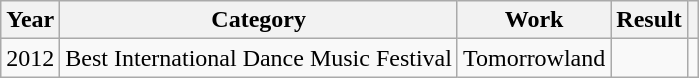<table class="wikitable">
<tr>
<th>Year</th>
<th>Category</th>
<th>Work</th>
<th>Result</th>
<th></th>
</tr>
<tr>
<td>2012</td>
<td>Best International Dance Music Festival</td>
<td>Tomorrowland</td>
<td></td>
<td></td>
</tr>
</table>
